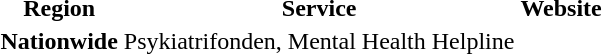<table>
<tr>
<th>Region</th>
<th>Service</th>
<th>Website</th>
</tr>
<tr>
<th>Nationwide</th>
<td>Psykiatrifonden, Mental Health Helpline</td>
<td></td>
</tr>
</table>
